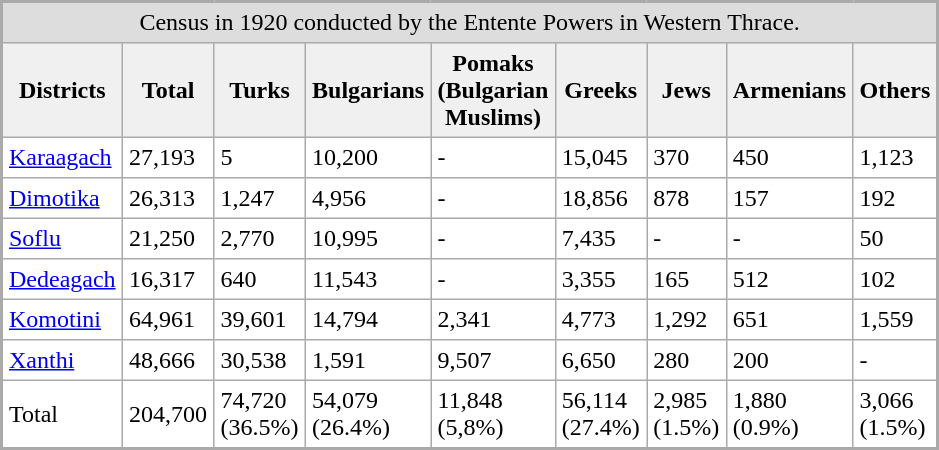<table cellpadding="4" cellspacing="0" width=250 align="center" rules="all" style="margin: 1em; background: #ffffff; border: 2px solid #aaa; font-size: 100%;">
<tr bgcolor=#DDDDDD>
<td colspan=9 align="center">Census in 1920 conducted by the Entente Powers in Western Thrace.</td>
</tr>
<tr bgcolor=#f0f0f0 align="center">
<th>Districts</th>
<th>Total</th>
<th>Turks</th>
<th>Bulgarians</th>
<th>Pomaks (Bulgarian Muslims)</th>
<th>Greeks</th>
<th>Jews</th>
<th>Armenians</th>
<th>Others</th>
</tr>
<tr>
<td><a href='#'>Karaagach</a></td>
<td>27,193</td>
<td>5</td>
<td>10,200</td>
<td>-</td>
<td>15,045</td>
<td>370</td>
<td>450</td>
<td>1,123</td>
</tr>
<tr>
<td><a href='#'>Dimotika</a></td>
<td>26,313</td>
<td>1,247</td>
<td>4,956</td>
<td>-</td>
<td>18,856</td>
<td>878</td>
<td>157</td>
<td>192</td>
</tr>
<tr>
<td><a href='#'>Soflu</a></td>
<td>21,250</td>
<td>2,770</td>
<td>10,995</td>
<td>-</td>
<td>7,435</td>
<td>-</td>
<td>-</td>
<td>50</td>
</tr>
<tr>
<td><a href='#'>Dedeagach</a></td>
<td>16,317</td>
<td>640</td>
<td>11,543</td>
<td>-</td>
<td>3,355</td>
<td>165</td>
<td>512</td>
<td>102</td>
</tr>
<tr>
<td><a href='#'>Komotini</a></td>
<td>64,961</td>
<td>39,601</td>
<td>14,794</td>
<td>2,341</td>
<td>4,773</td>
<td>1,292</td>
<td>651</td>
<td>1,559</td>
</tr>
<tr>
<td><a href='#'>Xanthi</a></td>
<td>48,666</td>
<td>30,538</td>
<td>1,591</td>
<td>9,507</td>
<td>6,650</td>
<td>280</td>
<td>200</td>
<td>-</td>
</tr>
<tr>
<td>Total</td>
<td>204,700</td>
<td>74,720 (36.5%)</td>
<td>54,079 (26.4%)</td>
<td>11,848 (5,8%)</td>
<td>56,114 (27.4%)</td>
<td>2,985 (1.5%)</td>
<td>1,880 (0.9%)</td>
<td>3,066 (1.5%)</td>
</tr>
</table>
